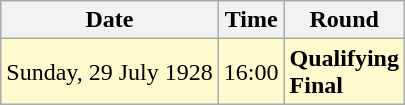<table class="wikitable">
<tr>
<th>Date</th>
<th>Time</th>
<th>Round</th>
</tr>
<tr style=background:lemonchiffon>
<td>Sunday, 29 July 1928</td>
<td>16:00</td>
<td><strong>Qualifying</strong><br><strong>Final</strong></td>
</tr>
</table>
